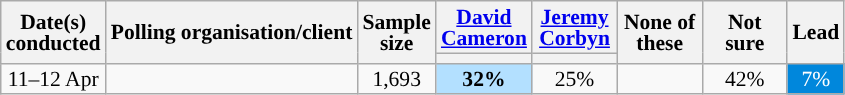<table class="wikitable sortable mw-datatable" style="text-align:center;font-size:90%;line-height:14px;">
<tr>
<th rowspan="2">Date(s)<br>conducted</th>
<th rowspan="2">Polling organisation/client</th>
<th rowspan="2">Sample<br>size</th>
<th style="width:50px;" class="unsortable"><a href='#'>David Cameron</a></th>
<th style="width:50px;" class="unsortable"><a href='#'>Jeremy Corbyn</a></th>
<th style="width:50px;" rowspan="2" class="unsortable">None of these</th>
<th style="width:50px;" rowspan="2" class="unsortable">Not sure</th>
<th class="unsortable" style="width:20px;" rowspan="2">Lead</th>
</tr>
<tr>
<th class="unsortable" style="color:inherit;background:"></th>
<th class="unsortable" style="color:inherit;background:"></th>
</tr>
<tr>
<td>11–12 Apr</td>
<td></td>
<td>1,693</td>
<td style="background:#B3E0FF"><strong>32%</strong></td>
<td>25%</td>
<td></td>
<td>42%</td>
<td style="background:#0087DC; color:white;">7%</td>
</tr>
</table>
